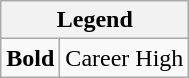<table class="wikitable">
<tr>
<th colspan="2">Legend</th>
</tr>
<tr>
<td><strong>Bold</strong></td>
<td>Career High</td>
</tr>
</table>
